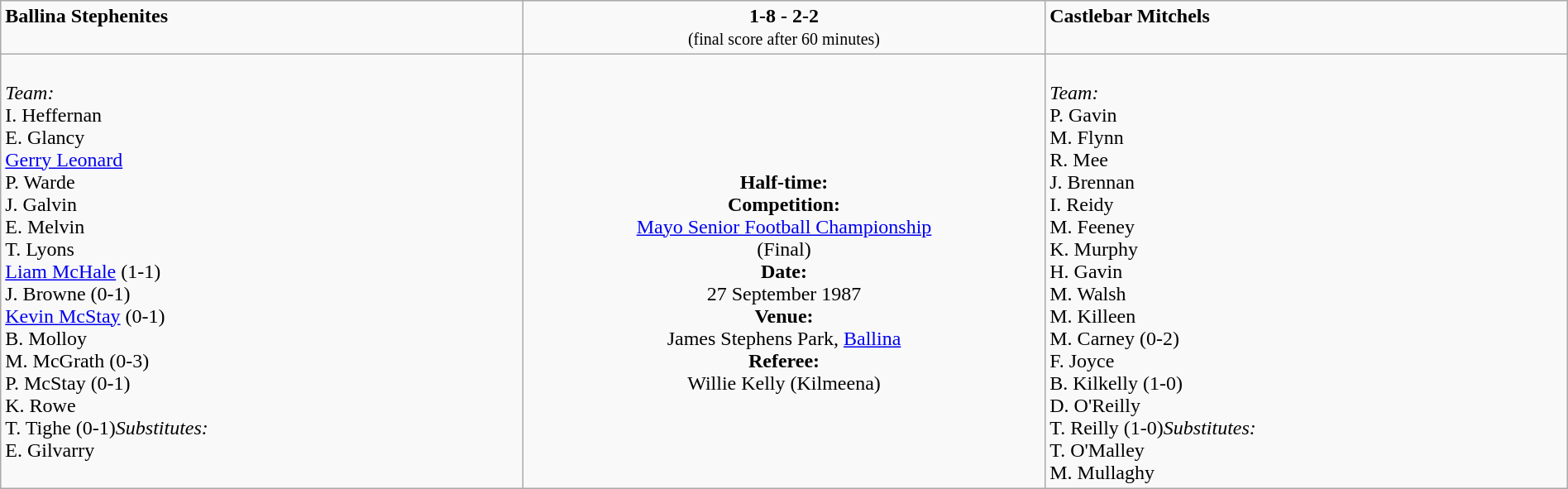<table border=0 class="wikitable" width=100%>
<tr>
<td width=33% valign=top><span><strong>Ballina Stephenites</strong></span><br><small></small></td>
<td width=33% valign=top align=center><span><strong>1-8 - 2-2</strong></span><br><small>(final score after 60 minutes)</small></td>
<td width=33% valign=top><span><strong>Castlebar Mitchels</strong></span><br><small></small></td>
</tr>
<tr>
<td valign=top><br><em>Team:</em>
<br>I. Heffernan
<br>E. Glancy
<br><a href='#'>Gerry Leonard</a>
<br>P. Warde
<br>J. Galvin
<br>E. Melvin
<br>T. Lyons
<br><a href='#'>Liam McHale</a> (1-1)
<br>J. Browne (0-1)
<br><a href='#'>Kevin McStay</a> (0-1)
<br>B. Molloy
<br>M. McGrath (0-3)
<br>P. McStay (0-1)
<br>K. Rowe
<br>T. Tighe (0-1)<em>Substitutes:</em>
<br>E. Gilvarry</td>
<td valign=middle align=center><br><strong>Half-time:</strong><br><strong>Competition:</strong><br><a href='#'>Mayo Senior Football Championship</a><br>(Final)<br><strong>Date:</strong><br>27 September 1987<br><strong>Venue:</strong><br>James Stephens Park, <a href='#'>Ballina</a><br><strong>Referee:</strong><br>Willie Kelly (Kilmeena)<br></td>
<td valign=top><br><em>Team:</em>
<br>P. Gavin
<br>M. Flynn
<br>R. Mee
<br>J. Brennan
<br>I. Reidy
<br>M. Feeney
<br>K. Murphy
<br>H. Gavin
<br>M. Walsh
<br>M. Killeen
<br>M. Carney (0-2)
<br>F. Joyce
<br>B. Kilkelly (1-0)
<br>D. O'Reilly
<br>T. Reilly (1-0)<em>Substitutes:</em>
<br>T. O'Malley
<br>M. Mullaghy</td>
</tr>
</table>
